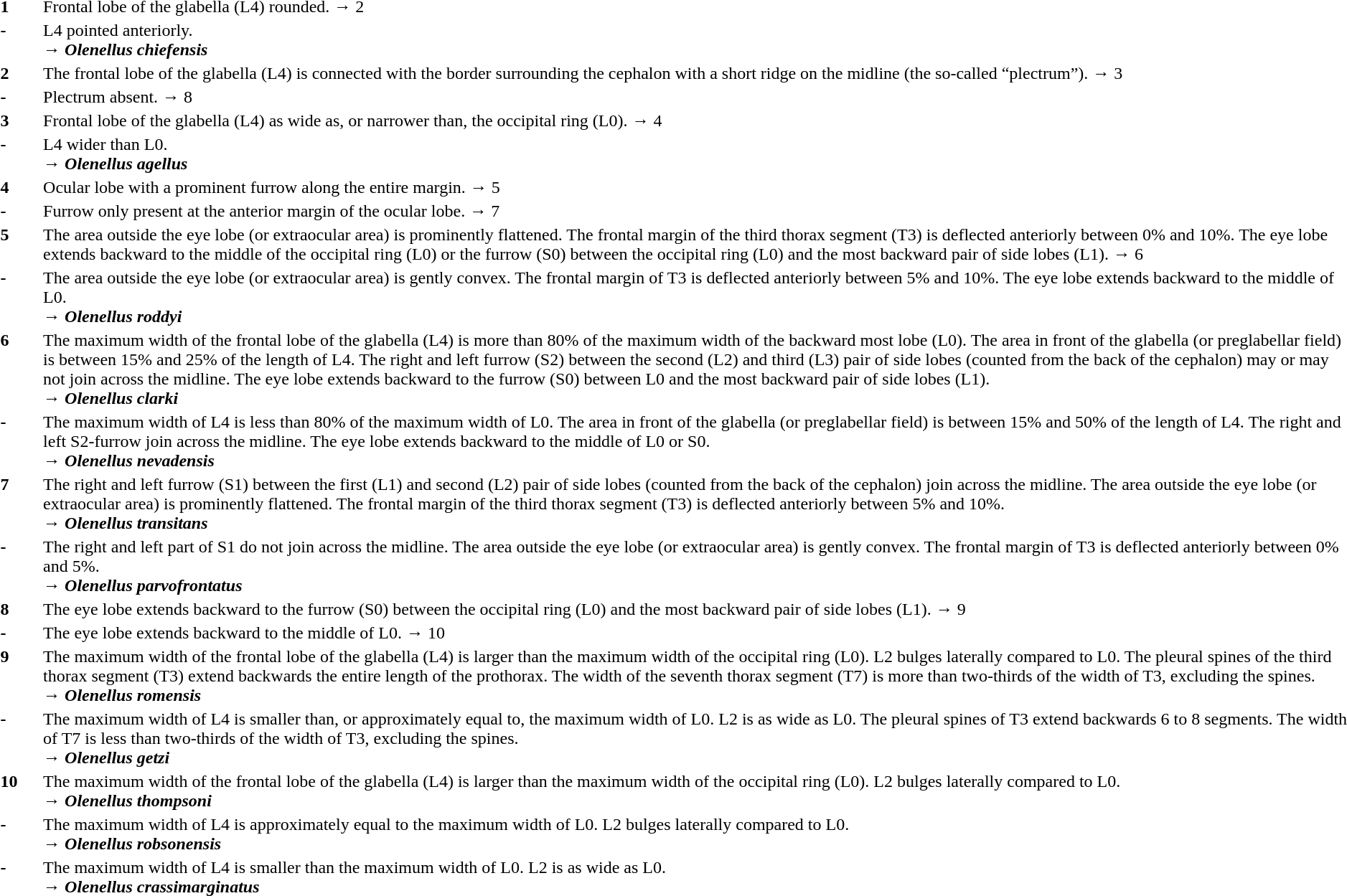<table>
<tr valign="top"  align="left">
<th scope="row" width="3%"><strong>1</strong></th>
<td width="97%">Frontal lobe of the glabella (L4) rounded. → 2</td>
</tr>
<tr valign="top" align="left">
<th scope="row" width="3%"><strong>-</strong></th>
<td width="97%">L4 pointed anteriorly.<br> → <strong><em>Olenellus chiefensis</em></strong></td>
</tr>
<tr valign="top"  align="left">
<th scope="row" width="3%"><strong>2</strong></th>
<td width="97%">The frontal lobe of the glabella (L4) is connected with the border surrounding the cephalon with a short ridge on the midline (the so-called “plectrum”). → 3</td>
</tr>
<tr valign="top" align="left">
<th scope="row" width="3%"><strong>-</strong></th>
<td width="97%">Plectrum absent. → 8</td>
</tr>
<tr valign="top"  align="left">
<th scope="row" width="3%"><strong>3</strong></th>
<td width="97%">Frontal lobe of the glabella (L4) as wide as, or narrower than, the occipital ring (L0). → 4</td>
</tr>
<tr valign="top" align="left">
<th scope="row" width="3%"><strong>-</strong></th>
<td width="97%">L4 wider than L0.<br> → <strong><em>Olenellus agellus</em></strong></td>
</tr>
<tr valign="top"  align="left">
<th scope="row" width="3%"><strong>4</strong></th>
<td width="97%">Ocular lobe with a prominent furrow along the entire margin. → 5</td>
</tr>
<tr valign="top" align="left">
<th scope="row" width="3%"><strong>-</strong></th>
<td width="97%">Furrow only present at the anterior margin of the ocular lobe. → 7</td>
</tr>
<tr valign="top"  align="left">
<th scope="row" width="3%"><strong>5</strong></th>
<td width="97%">The area outside the eye lobe (or extraocular area) is prominently flattened. The frontal margin of the third thorax segment (T3) is deflected anteriorly between 0% and 10%. The eye lobe extends backward to the middle of the occipital ring (L0) or the furrow (S0) between the occipital ring (L0) and the most backward pair of side lobes (L1). → 6</td>
</tr>
<tr valign="top" align="left">
<th scope="row" width="3%"><strong>-</strong></th>
<td width="97%">The area outside the eye lobe (or extraocular area) is gently convex. The frontal margin of T3 is deflected anteriorly between 5% and 10%. The eye lobe extends backward to the middle of L0.<br>→ <strong><em>Olenellus roddyi</em></strong></td>
</tr>
<tr valign="top"  align="left">
<th scope="row" width="3%"><strong>6</strong></th>
<td width="97%">The maximum width of the frontal lobe of the glabella (L4) is more than 80% of the maximum width of the backward most lobe (L0). The area in front of the glabella (or preglabellar field) is between 15% and 25% of the length of L4. The right and left furrow (S2) between the second (L2) and third (L3) pair of side lobes (counted from the back of the cephalon) may or may not join across the midline. The eye lobe extends backward to the furrow (S0) between L0 and the most backward pair of side lobes (L1).<br>→ <strong><em>Olenellus clarki</em></strong></td>
</tr>
<tr valign="top" align="left">
<th scope="row" width="3%"><strong>-</strong></th>
<td width="97%">The maximum width of L4 is less than 80% of the maximum width of L0. The area in front of the glabella (or preglabellar field) is between 15% and 50% of the length of L4. The right and left S2-furrow join across the midline. The eye lobe extends backward to the middle of L0 or S0.<br>→ <strong><em>Olenellus nevadensis</em></strong></td>
</tr>
<tr valign="top"  align="left">
<th scope="row" width="3%"><strong>7</strong></th>
<td width="97%">The right and left furrow (S1) between the first (L1) and second (L2) pair of side lobes (counted from the back of the cephalon) join across the midline. The area outside the eye lobe (or extraocular area) is prominently flattened. The frontal margin of the third thorax segment (T3) is deflected anteriorly between 5% and 10%.<br>→ <strong><em>Olenellus transitans</em></strong></td>
</tr>
<tr valign="top" align="left">
<th scope="row" width="3%"><strong>-</strong></th>
<td width="97%">The right and left part of S1 do not join across the midline. The area outside the eye lobe (or extraocular area) is gently convex. The frontal margin of T3 is deflected anteriorly between 0% and 5%.<br>→ <strong><em>Olenellus parvofrontatus</em></strong></td>
</tr>
<tr valign="top"  align="left">
<th scope="row" width="3%"><strong>8</strong></th>
<td width="97%">The eye lobe extends backward to the furrow (S0) between the occipital ring (L0) and the most backward pair of side lobes (L1). → 9</td>
</tr>
<tr valign="top" align="left">
<th scope="row" width="3%"><strong>-</strong></th>
<td width="97%">The eye lobe extends backward to the middle of L0. → 10</td>
</tr>
<tr valign="top"  align="left">
<th scope="row" width="3%"><strong>9</strong></th>
<td width="97%">The maximum width of the frontal lobe of the glabella (L4) is larger than the maximum width of the occipital ring (L0). L2 bulges laterally compared to L0. The pleural spines of the third thorax segment (T3) extend backwards the entire length of the prothorax. The width of the seventh thorax segment (T7) is more than two-thirds of the width of T3, excluding the spines. <br>→ <strong><em>Olenellus romensis</em></strong></td>
</tr>
<tr valign="top" align="left">
<th scope="row" width="3%"><strong>-</strong></th>
<td width="97%">The maximum width of L4 is smaller than, or approximately equal to, the maximum width of L0. L2 is as wide as L0. The pleural spines of T3 extend backwards 6 to 8 segments. The width of T7 is less than two-thirds of the width of T3, excluding the spines.<br>→ <strong><em>Olenellus getzi</em></strong></td>
</tr>
<tr valign="top"  align="left">
<th scope="row" width="3%"><strong>10</strong></th>
<td width="97%">The maximum width of the frontal lobe of the glabella (L4) is larger than the maximum width of the occipital ring (L0). L2 bulges laterally compared to L0.<br>→ <strong><em>Olenellus thompsoni</em></strong></td>
</tr>
<tr valign="top" align="left">
<th scope="row" width="3%"><strong>-</strong></th>
<td width="97%">The maximum width of L4 is approximately equal to the maximum width of L0. L2 bulges laterally compared to L0. <br>→ <strong><em>Olenellus robsonensis </em></strong></td>
</tr>
<tr valign="top" align="left">
<th scope="row" width="3%"><strong>-</strong></th>
<td width="97%">The maximum width of L4 is smaller than the maximum width of L0. L2 is as wide as L0. <br>→ <strong><em>Olenellus crassimarginatus </em></strong></td>
</tr>
</table>
